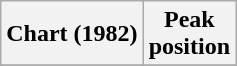<table class="wikitable">
<tr>
<th>Chart (1982)</th>
<th>Peak<br>position</th>
</tr>
<tr>
</tr>
</table>
